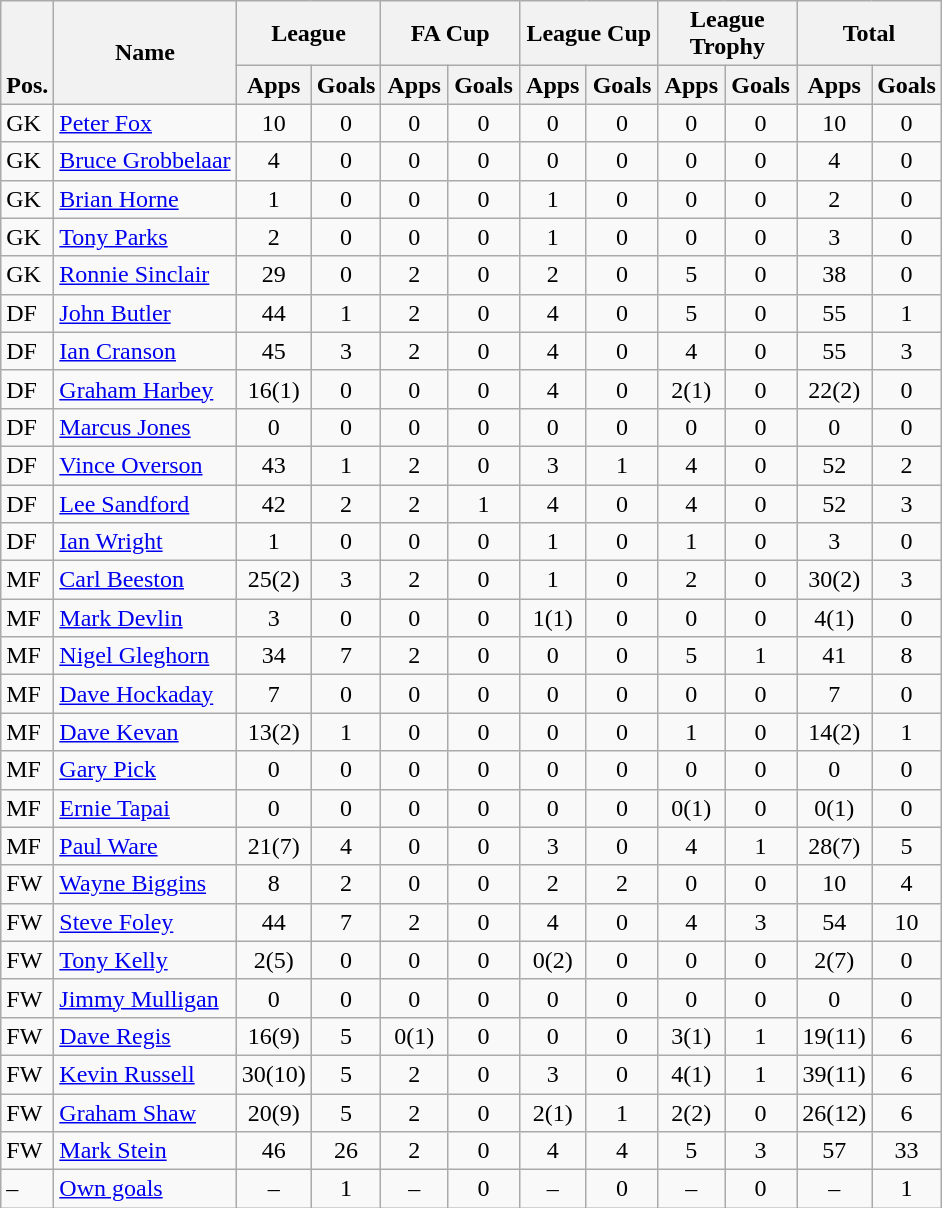<table class="wikitable" style="text-align:center">
<tr>
<th rowspan="2" valign="bottom">Pos.</th>
<th rowspan="2">Name</th>
<th colspan="2" width="85">League</th>
<th colspan="2" width="85">FA Cup</th>
<th colspan="2" width="85">League Cup</th>
<th colspan="2" width="85">League Trophy</th>
<th colspan="2" width="85">Total</th>
</tr>
<tr>
<th>Apps</th>
<th>Goals</th>
<th>Apps</th>
<th>Goals</th>
<th>Apps</th>
<th>Goals</th>
<th>Apps</th>
<th>Goals</th>
<th>Apps</th>
<th>Goals</th>
</tr>
<tr>
<td align="left">GK</td>
<td align="left"> <a href='#'>Peter Fox</a></td>
<td>10</td>
<td>0</td>
<td>0</td>
<td>0</td>
<td>0</td>
<td>0</td>
<td>0</td>
<td>0</td>
<td>10</td>
<td>0</td>
</tr>
<tr>
<td align="left">GK</td>
<td align="left"> <a href='#'>Bruce Grobbelaar</a></td>
<td>4</td>
<td>0</td>
<td>0</td>
<td>0</td>
<td>0</td>
<td>0</td>
<td>0</td>
<td>0</td>
<td>4</td>
<td>0</td>
</tr>
<tr>
<td align="left">GK</td>
<td align="left"> <a href='#'>Brian Horne</a></td>
<td>1</td>
<td>0</td>
<td>0</td>
<td>0</td>
<td>1</td>
<td>0</td>
<td>0</td>
<td>0</td>
<td>2</td>
<td>0</td>
</tr>
<tr>
<td align="left">GK</td>
<td align="left"> <a href='#'>Tony Parks</a></td>
<td>2</td>
<td>0</td>
<td>0</td>
<td>0</td>
<td>1</td>
<td>0</td>
<td>0</td>
<td>0</td>
<td>3</td>
<td>0</td>
</tr>
<tr>
<td align="left">GK</td>
<td align="left"> <a href='#'>Ronnie Sinclair</a></td>
<td>29</td>
<td>0</td>
<td>2</td>
<td>0</td>
<td>2</td>
<td>0</td>
<td>5</td>
<td>0</td>
<td>38</td>
<td>0</td>
</tr>
<tr>
<td align="left">DF</td>
<td align="left"> <a href='#'>John Butler</a></td>
<td>44</td>
<td>1</td>
<td>2</td>
<td>0</td>
<td>4</td>
<td>0</td>
<td>5</td>
<td>0</td>
<td>55</td>
<td>1</td>
</tr>
<tr>
<td align="left">DF</td>
<td align="left"> <a href='#'>Ian Cranson</a></td>
<td>45</td>
<td>3</td>
<td>2</td>
<td>0</td>
<td>4</td>
<td>0</td>
<td>4</td>
<td>0</td>
<td>55</td>
<td>3</td>
</tr>
<tr>
<td align="left">DF</td>
<td align="left"> <a href='#'>Graham Harbey</a></td>
<td>16(1)</td>
<td>0</td>
<td>0</td>
<td>0</td>
<td>4</td>
<td>0</td>
<td>2(1)</td>
<td>0</td>
<td>22(2)</td>
<td>0</td>
</tr>
<tr>
<td align="left">DF</td>
<td align="left"> <a href='#'>Marcus Jones</a></td>
<td>0</td>
<td>0</td>
<td>0</td>
<td>0</td>
<td>0</td>
<td>0</td>
<td>0</td>
<td>0</td>
<td>0</td>
<td>0</td>
</tr>
<tr>
<td align="left">DF</td>
<td align="left"> <a href='#'>Vince Overson</a></td>
<td>43</td>
<td>1</td>
<td>2</td>
<td>0</td>
<td>3</td>
<td>1</td>
<td>4</td>
<td>0</td>
<td>52</td>
<td>2</td>
</tr>
<tr>
<td align="left">DF</td>
<td align="left"> <a href='#'>Lee Sandford</a></td>
<td>42</td>
<td>2</td>
<td>2</td>
<td>1</td>
<td>4</td>
<td>0</td>
<td>4</td>
<td>0</td>
<td>52</td>
<td>3</td>
</tr>
<tr>
<td align="left">DF</td>
<td align="left"> <a href='#'>Ian Wright</a></td>
<td>1</td>
<td>0</td>
<td>0</td>
<td>0</td>
<td>1</td>
<td>0</td>
<td>1</td>
<td>0</td>
<td>3</td>
<td>0</td>
</tr>
<tr>
<td align="left">MF</td>
<td align="left"> <a href='#'>Carl Beeston</a></td>
<td>25(2)</td>
<td>3</td>
<td>2</td>
<td>0</td>
<td>1</td>
<td>0</td>
<td>2</td>
<td>0</td>
<td>30(2)</td>
<td>3</td>
</tr>
<tr>
<td align="left">MF</td>
<td align="left"> <a href='#'>Mark Devlin</a></td>
<td>3</td>
<td>0</td>
<td>0</td>
<td>0</td>
<td>1(1)</td>
<td>0</td>
<td>0</td>
<td>0</td>
<td>4(1)</td>
<td>0</td>
</tr>
<tr>
<td align="left">MF</td>
<td align="left"> <a href='#'>Nigel Gleghorn</a></td>
<td>34</td>
<td>7</td>
<td>2</td>
<td>0</td>
<td>0</td>
<td>0</td>
<td>5</td>
<td>1</td>
<td>41</td>
<td>8</td>
</tr>
<tr>
<td align="left">MF</td>
<td align="left"> <a href='#'>Dave Hockaday</a></td>
<td>7</td>
<td>0</td>
<td>0</td>
<td>0</td>
<td>0</td>
<td>0</td>
<td>0</td>
<td>0</td>
<td>7</td>
<td>0</td>
</tr>
<tr>
<td align="left">MF</td>
<td align="left"> <a href='#'>Dave Kevan</a></td>
<td>13(2)</td>
<td>1</td>
<td>0</td>
<td>0</td>
<td>0</td>
<td>0</td>
<td>1</td>
<td>0</td>
<td>14(2)</td>
<td>1</td>
</tr>
<tr>
<td align="left">MF</td>
<td align="left"> <a href='#'>Gary Pick</a></td>
<td>0</td>
<td>0</td>
<td>0</td>
<td>0</td>
<td>0</td>
<td>0</td>
<td>0</td>
<td>0</td>
<td>0</td>
<td>0</td>
</tr>
<tr>
<td align="left">MF</td>
<td align="left"> <a href='#'>Ernie Tapai</a></td>
<td>0</td>
<td>0</td>
<td>0</td>
<td>0</td>
<td>0</td>
<td>0</td>
<td>0(1)</td>
<td>0</td>
<td>0(1)</td>
<td>0</td>
</tr>
<tr>
<td align="left">MF</td>
<td align="left"> <a href='#'>Paul Ware</a></td>
<td>21(7)</td>
<td>4</td>
<td>0</td>
<td>0</td>
<td>3</td>
<td>0</td>
<td>4</td>
<td>1</td>
<td>28(7)</td>
<td>5</td>
</tr>
<tr>
<td align="left">FW</td>
<td align="left"> <a href='#'>Wayne Biggins</a></td>
<td>8</td>
<td>2</td>
<td>0</td>
<td>0</td>
<td>2</td>
<td>2</td>
<td>0</td>
<td>0</td>
<td>10</td>
<td>4</td>
</tr>
<tr>
<td align="left">FW</td>
<td align="left"> <a href='#'>Steve Foley</a></td>
<td>44</td>
<td>7</td>
<td>2</td>
<td>0</td>
<td>4</td>
<td>0</td>
<td>4</td>
<td>3</td>
<td>54</td>
<td>10</td>
</tr>
<tr>
<td align="left">FW</td>
<td align="left"> <a href='#'>Tony Kelly</a></td>
<td>2(5)</td>
<td>0</td>
<td>0</td>
<td>0</td>
<td>0(2)</td>
<td>0</td>
<td>0</td>
<td>0</td>
<td>2(7)</td>
<td>0</td>
</tr>
<tr>
<td align="left">FW</td>
<td align="left"> <a href='#'>Jimmy Mulligan</a></td>
<td>0</td>
<td>0</td>
<td>0</td>
<td>0</td>
<td>0</td>
<td>0</td>
<td>0</td>
<td>0</td>
<td>0</td>
<td>0</td>
</tr>
<tr>
<td align="left">FW</td>
<td align="left"> <a href='#'>Dave Regis</a></td>
<td>16(9)</td>
<td>5</td>
<td>0(1)</td>
<td>0</td>
<td>0</td>
<td>0</td>
<td>3(1)</td>
<td>1</td>
<td>19(11)</td>
<td>6</td>
</tr>
<tr>
<td align="left">FW</td>
<td align="left"> <a href='#'>Kevin Russell</a></td>
<td>30(10)</td>
<td>5</td>
<td>2</td>
<td>0</td>
<td>3</td>
<td>0</td>
<td>4(1)</td>
<td>1</td>
<td>39(11)</td>
<td>6</td>
</tr>
<tr>
<td align="left">FW</td>
<td align="left"> <a href='#'>Graham Shaw</a></td>
<td>20(9)</td>
<td>5</td>
<td>2</td>
<td>0</td>
<td>2(1)</td>
<td>1</td>
<td>2(2)</td>
<td>0</td>
<td>26(12)</td>
<td>6</td>
</tr>
<tr>
<td align="left">FW</td>
<td align="left"> <a href='#'>Mark Stein</a></td>
<td>46</td>
<td>26</td>
<td>2</td>
<td>0</td>
<td>4</td>
<td>4</td>
<td>5</td>
<td>3</td>
<td>57</td>
<td>33</td>
</tr>
<tr>
<td align="left">–</td>
<td align="left"><a href='#'>Own goals</a></td>
<td>–</td>
<td>1</td>
<td>–</td>
<td>0</td>
<td>–</td>
<td>0</td>
<td>–</td>
<td>0</td>
<td>–</td>
<td>1</td>
</tr>
</table>
